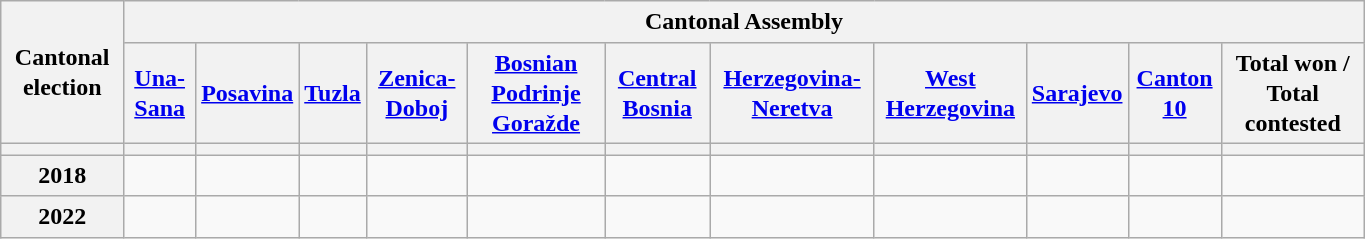<table class="wikitable collapsible collapsed" style="text-align:center; width:72%; line-height:126%; margin-bottom:0">
<tr>
<th rowspan=2>Cantonal election</th>
<th colspan=14>Cantonal Assembly</th>
</tr>
<tr>
<th><a href='#'>Una-Sana</a></th>
<th><a href='#'>Posavina</a></th>
<th><a href='#'>Tuzla</a></th>
<th><a href='#'>Zenica-Doboj</a></th>
<th><a href='#'>Bosnian Podrinje Goražde</a></th>
<th><a href='#'>Central Bosnia</a></th>
<th><a href='#'>Herzegovina-Neretva</a></th>
<th><a href='#'>West Herzegovina</a></th>
<th><a href='#'>Sarajevo</a></th>
<th><a href='#'>Canton 10</a></th>
<th>Total won / Total contested</th>
</tr>
<tr>
<th></th>
<th></th>
<th></th>
<th></th>
<th></th>
<th></th>
<th></th>
<th></th>
<th></th>
<th></th>
<th></th>
<th></th>
</tr>
<tr>
<th>2018</th>
<td></td>
<td></td>
<td></td>
<td></td>
<td></td>
<td></td>
<td></td>
<td></td>
<td></td>
<td></td>
<td></td>
</tr>
<tr>
<th>2022</th>
<td></td>
<td></td>
<td></td>
<td></td>
<td></td>
<td></td>
<td></td>
<td></td>
<td></td>
<td></td>
<td></td>
</tr>
</table>
